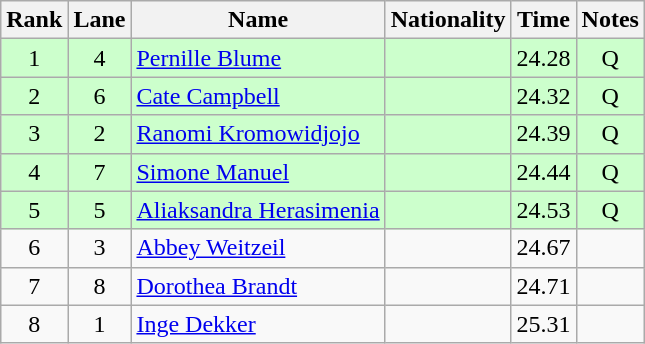<table class="wikitable sortable" style="text-align:center">
<tr>
<th>Rank</th>
<th>Lane</th>
<th>Name</th>
<th>Nationality</th>
<th>Time</th>
<th>Notes</th>
</tr>
<tr bgcolor=ccffcc>
<td>1</td>
<td>4</td>
<td align=left><a href='#'>Pernille Blume</a></td>
<td align=left></td>
<td>24.28</td>
<td>Q</td>
</tr>
<tr bgcolor=ccffcc>
<td>2</td>
<td>6</td>
<td align=left><a href='#'>Cate Campbell</a></td>
<td align=left></td>
<td>24.32</td>
<td>Q</td>
</tr>
<tr bgcolor=ccffcc>
<td>3</td>
<td>2</td>
<td align=left><a href='#'>Ranomi Kromowidjojo</a></td>
<td align=left></td>
<td>24.39</td>
<td>Q</td>
</tr>
<tr bgcolor=ccffcc>
<td>4</td>
<td>7</td>
<td align=left><a href='#'>Simone Manuel</a></td>
<td align=left></td>
<td>24.44</td>
<td>Q</td>
</tr>
<tr bgcolor=ccffcc>
<td>5</td>
<td>5</td>
<td align=left><a href='#'>Aliaksandra Herasimenia</a></td>
<td align=left></td>
<td>24.53</td>
<td>Q</td>
</tr>
<tr>
<td>6</td>
<td>3</td>
<td align=left><a href='#'>Abbey Weitzeil</a></td>
<td align=left></td>
<td>24.67</td>
<td></td>
</tr>
<tr>
<td>7</td>
<td>8</td>
<td align=left><a href='#'>Dorothea Brandt</a></td>
<td align=left></td>
<td>24.71</td>
<td></td>
</tr>
<tr>
<td>8</td>
<td>1</td>
<td align=left><a href='#'>Inge Dekker</a></td>
<td align=left></td>
<td>25.31</td>
<td></td>
</tr>
</table>
